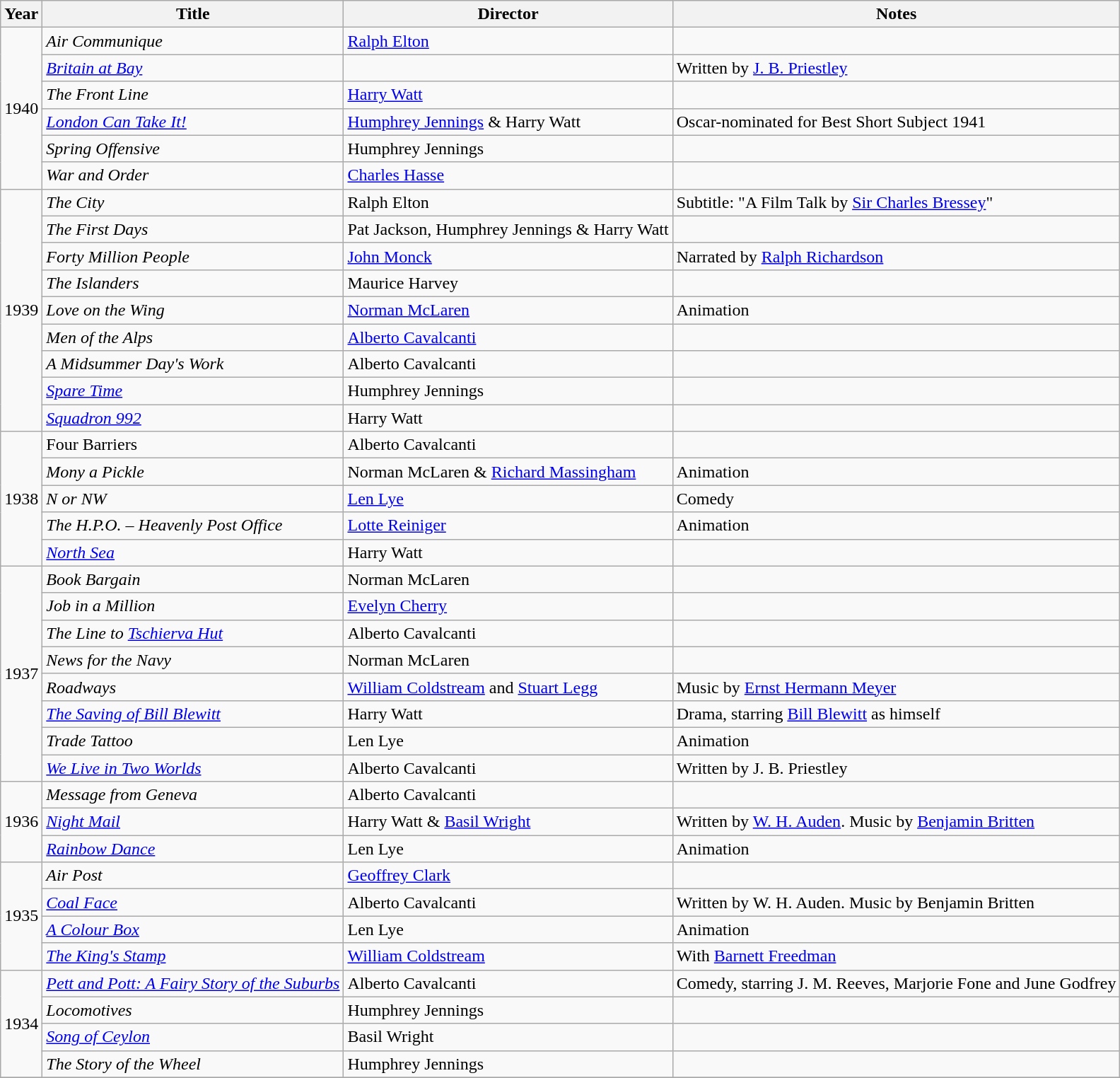<table class="wikitable">
<tr>
<th>Year</th>
<th>Title</th>
<th>Director</th>
<th>Notes</th>
</tr>
<tr>
<td rowspan="6">1940</td>
<td><em>Air Communique</em></td>
<td><a href='#'>Ralph Elton</a></td>
<td></td>
</tr>
<tr>
<td><em><a href='#'>Britain at Bay</a></em></td>
<td></td>
<td>Written by <a href='#'>J. B. Priestley</a></td>
</tr>
<tr>
<td><em>The Front Line</em></td>
<td><a href='#'>Harry Watt</a></td>
<td></td>
</tr>
<tr>
<td><em><a href='#'>London Can Take It!</a></em></td>
<td><a href='#'>Humphrey Jennings</a> & Harry Watt</td>
<td>Oscar-nominated for Best Short Subject 1941</td>
</tr>
<tr>
<td><em>Spring Offensive</em></td>
<td>Humphrey Jennings</td>
<td></td>
</tr>
<tr>
<td><em>War and Order</em></td>
<td><a href='#'>Charles Hasse</a></td>
<td></td>
</tr>
<tr>
<td rowspan="9">1939</td>
<td><em>The City</em></td>
<td>Ralph Elton</td>
<td>Subtitle: "A Film Talk by <a href='#'>Sir Charles Bressey</a>"</td>
</tr>
<tr>
<td><em>The First Days</em></td>
<td>Pat Jackson, Humphrey Jennings & Harry Watt</td>
<td></td>
</tr>
<tr>
<td><em>Forty Million People</em></td>
<td><a href='#'>John Monck</a></td>
<td>Narrated by <a href='#'>Ralph Richardson</a></td>
</tr>
<tr>
<td><em>The Islanders</em></td>
<td>Maurice Harvey</td>
<td></td>
</tr>
<tr>
<td><em>Love on the Wing</em></td>
<td><a href='#'>Norman McLaren</a></td>
<td>Animation</td>
</tr>
<tr>
<td><em>Men of the Alps</em></td>
<td><a href='#'>Alberto Cavalcanti</a></td>
<td></td>
</tr>
<tr>
<td><em>A Midsummer Day's Work</em></td>
<td>Alberto Cavalcanti</td>
<td></td>
</tr>
<tr>
<td><em><a href='#'>Spare Time</a></em></td>
<td>Humphrey Jennings</td>
<td></td>
</tr>
<tr>
<td><em><a href='#'>Squadron 992</a></em></td>
<td>Harry Watt</td>
<td></td>
</tr>
<tr>
<td rowspan="5">1938</td>
<td>Four Barriers</td>
<td>Alberto Cavalcanti</td>
<td></td>
</tr>
<tr>
<td><em>Mony a Pickle</em></td>
<td>Norman McLaren & <a href='#'>Richard Massingham</a></td>
<td>Animation</td>
</tr>
<tr>
<td><em>N or NW</em></td>
<td><a href='#'>Len Lye</a></td>
<td>Comedy</td>
</tr>
<tr>
<td><em>The H.P.O. – Heavenly Post Office</em></td>
<td><a href='#'>Lotte Reiniger</a></td>
<td>Animation</td>
</tr>
<tr>
<td><em><a href='#'>North Sea</a></em></td>
<td>Harry Watt</td>
<td></td>
</tr>
<tr>
<td rowspan="8">1937</td>
<td><em>Book Bargain</em></td>
<td>Norman McLaren</td>
<td></td>
</tr>
<tr>
<td><em>Job in a Million</em></td>
<td><a href='#'>Evelyn Cherry</a></td>
<td></td>
</tr>
<tr>
<td><em>The Line to <a href='#'>Tschierva Hut</a></em></td>
<td>Alberto Cavalcanti</td>
<td></td>
</tr>
<tr>
<td><em>News for the Navy</em></td>
<td>Norman McLaren</td>
<td></td>
</tr>
<tr>
<td><em>Roadways</em></td>
<td><a href='#'>William Coldstream</a> and <a href='#'>Stuart Legg</a></td>
<td>Music by <a href='#'>Ernst Hermann Meyer</a></td>
</tr>
<tr>
<td><em><a href='#'>The Saving of Bill Blewitt</a></em></td>
<td>Harry Watt</td>
<td>Drama, starring <a href='#'>Bill Blewitt</a> as himself</td>
</tr>
<tr>
<td><em>Trade Tattoo</em></td>
<td>Len Lye</td>
<td>Animation</td>
</tr>
<tr>
<td><em><a href='#'>We Live in Two Worlds</a></em></td>
<td>Alberto Cavalcanti</td>
<td>Written by J. B. Priestley</td>
</tr>
<tr>
<td rowspan="3">1936</td>
<td><em>Message from Geneva</em></td>
<td>Alberto Cavalcanti</td>
<td></td>
</tr>
<tr>
<td><em><a href='#'>Night Mail</a></em></td>
<td>Harry Watt & <a href='#'>Basil Wright</a></td>
<td>Written by <a href='#'>W. H. Auden</a>. Music by <a href='#'>Benjamin Britten</a></td>
</tr>
<tr>
<td><em><a href='#'>Rainbow Dance</a></em></td>
<td>Len Lye</td>
<td>Animation</td>
</tr>
<tr>
<td rowspan="4">1935</td>
<td><em>Air Post</em></td>
<td><a href='#'>Geoffrey Clark</a></td>
<td></td>
</tr>
<tr>
<td><em><a href='#'>Coal Face</a></em></td>
<td>Alberto Cavalcanti</td>
<td>Written by W. H. Auden. Music by Benjamin Britten</td>
</tr>
<tr>
<td><em><a href='#'>A Colour Box</a></em></td>
<td>Len Lye</td>
<td>Animation</td>
</tr>
<tr>
<td><em><a href='#'>The King's Stamp</a></em></td>
<td><a href='#'>William Coldstream</a></td>
<td>With <a href='#'>Barnett Freedman</a></td>
</tr>
<tr>
<td rowspan="4">1934</td>
<td><em><a href='#'>Pett and Pott: A Fairy Story of the Suburbs</a></em></td>
<td>Alberto Cavalcanti</td>
<td>Comedy, starring J. M. Reeves, Marjorie Fone and June Godfrey</td>
</tr>
<tr>
<td><em>Locomotives</em></td>
<td>Humphrey Jennings</td>
<td></td>
</tr>
<tr>
<td><em><a href='#'>Song of Ceylon</a></em></td>
<td>Basil Wright</td>
<td></td>
</tr>
<tr>
<td><em>The Story of the Wheel</em></td>
<td>Humphrey Jennings</td>
<td></td>
</tr>
<tr>
</tr>
</table>
